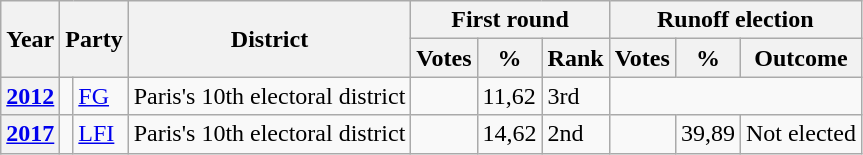<table class="wikitable">
<tr>
<th rowspan="2" scope="col">Year</th>
<th colspan="2" rowspan="2" scope="col">Party</th>
<th rowspan="2" scope="col">District</th>
<th colspan="3" scope="col">First round</th>
<th colspan="3" scope="col">Runoff election</th>
</tr>
<tr>
<th scope="col">Votes</th>
<th scope="col">%</th>
<th scope="col">Rank</th>
<th scope="col">Votes</th>
<th scope="col">%</th>
<th scope="col">Outcome</th>
</tr>
<tr>
<th scope="row"><a href='#'>2012</a></th>
<td></td>
<td><a href='#'>FG</a></td>
<td>Paris's 10th electoral district</td>
<td></td>
<td>11,62</td>
<td>3rd</td>
</tr>
<tr>
<th scope="row"><a href='#'>2017</a></th>
<td></td>
<td><a href='#'>LFI</a></td>
<td>Paris's 10th electoral district</td>
<td></td>
<td>14,62</td>
<td>2nd</td>
<td></td>
<td>39,89</td>
<td>Not elected</td>
</tr>
</table>
